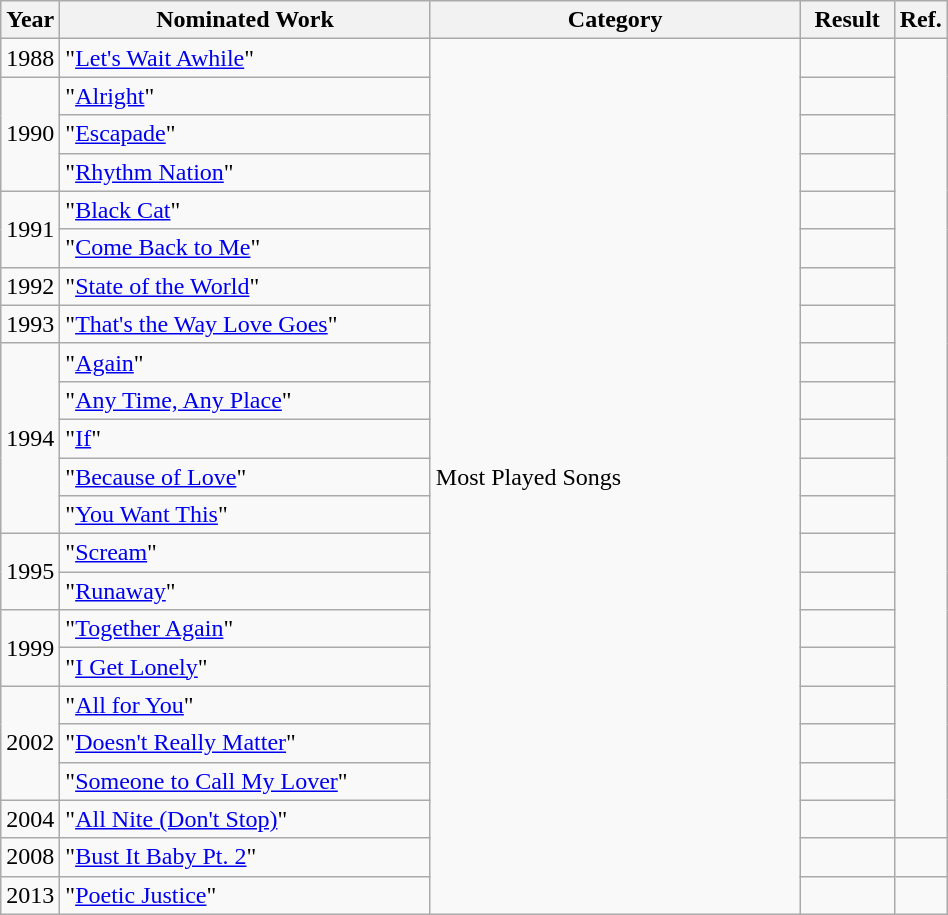<table class="wikitable" width="50%">
<tr>
<th width="5%">Year</th>
<th width="40%">Nominated Work</th>
<th width="40%">Category</th>
<th width="10%">Result</th>
<th width="5%">Ref.</th>
</tr>
<tr>
<td>1988</td>
<td>"<a href='#'>Let's Wait Awhile</a>"</td>
<td rowspan="23">Most Played Songs</td>
<td></td>
<td rowspan=21></td>
</tr>
<tr>
<td rowspan="3">1990</td>
<td>"<a href='#'>Alright</a>"</td>
<td></td>
</tr>
<tr>
<td>"<a href='#'>Escapade</a>"</td>
<td></td>
</tr>
<tr>
<td>"<a href='#'>Rhythm Nation</a>"</td>
<td></td>
</tr>
<tr>
<td rowspan="2">1991</td>
<td>"<a href='#'>Black Cat</a>"</td>
<td></td>
</tr>
<tr>
<td>"<a href='#'>Come Back to Me</a>"</td>
<td></td>
</tr>
<tr>
<td>1992</td>
<td>"<a href='#'>State of the World</a>"</td>
<td></td>
</tr>
<tr>
<td>1993</td>
<td>"<a href='#'>That's the Way Love Goes</a>"</td>
<td></td>
</tr>
<tr>
<td rowspan="5">1994</td>
<td>"<a href='#'>Again</a>"</td>
<td></td>
</tr>
<tr>
<td>"<a href='#'>Any Time, Any Place</a>"</td>
<td></td>
</tr>
<tr>
<td>"<a href='#'>If</a>"</td>
<td></td>
</tr>
<tr>
<td>"<a href='#'>Because of Love</a>"</td>
<td></td>
</tr>
<tr>
<td>"<a href='#'>You Want This</a>"</td>
<td></td>
</tr>
<tr>
<td rowspan="2">1995</td>
<td>"<a href='#'>Scream</a>"</td>
<td></td>
</tr>
<tr>
<td>"<a href='#'>Runaway</a>"</td>
<td></td>
</tr>
<tr>
<td rowspan="2">1999</td>
<td>"<a href='#'>Together Again</a>"</td>
<td></td>
</tr>
<tr>
<td>"<a href='#'>I Get Lonely</a>"</td>
<td></td>
</tr>
<tr>
<td rowspan="3">2002</td>
<td>"<a href='#'>All for You</a>"</td>
<td></td>
</tr>
<tr>
<td>"<a href='#'>Doesn't Really Matter</a>"</td>
<td></td>
</tr>
<tr>
<td>"<a href='#'>Someone to Call My Lover</a>"</td>
<td></td>
</tr>
<tr>
<td>2004</td>
<td>"<a href='#'>All Nite (Don't Stop)</a>"</td>
<td></td>
</tr>
<tr>
<td>2008</td>
<td>"<a href='#'>Bust It Baby Pt. 2</a>"</td>
<td></td>
<td></td>
</tr>
<tr>
<td>2013</td>
<td>"<a href='#'>Poetic Justice</a>"</td>
<td></td>
<td></td>
</tr>
</table>
